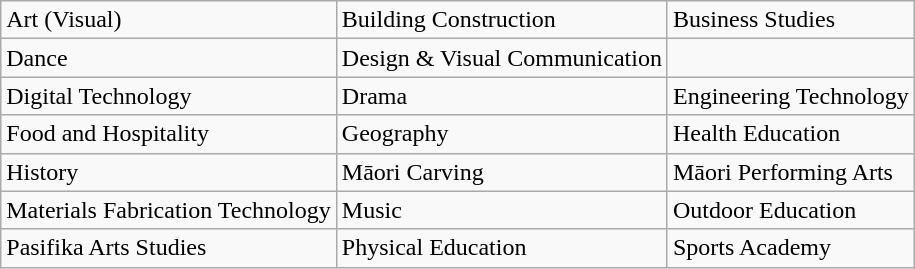<table class="wikitable">
<tr>
<td>Art (Visual)</td>
<td>Building Construction</td>
<td>Business Studies</td>
</tr>
<tr>
<td>Dance</td>
<td>Design & Visual Communication</td>
</tr>
<tr>
<td>Digital Technology</td>
<td>Drama</td>
<td>Engineering Technology</td>
</tr>
<tr>
<td>Food and Hospitality</td>
<td>Geography</td>
<td>Health Education</td>
</tr>
<tr>
<td>History</td>
<td>Māori Carving</td>
<td>Māori Performing Arts</td>
</tr>
<tr>
<td>Materials Fabrication Technology</td>
<td>Music</td>
<td>Outdoor Education</td>
</tr>
<tr>
<td>Pasifika Arts Studies</td>
<td>Physical Education</td>
<td>Sports Academy</td>
</tr>
</table>
